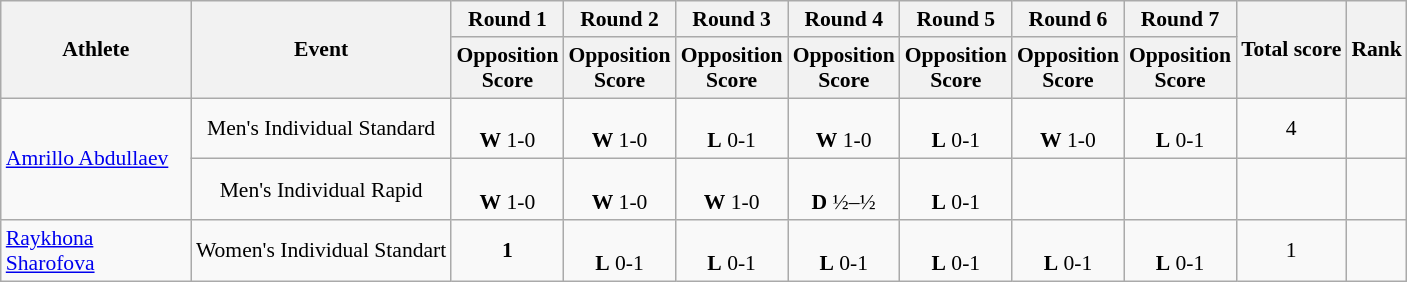<table class="wikitable" style="text-align:center; font-size:90%">
<tr>
<th rowspan=2 width=120>Athlete</th>
<th rowspan=2>Event</th>
<th>Round 1</th>
<th>Round 2</th>
<th>Round 3</th>
<th>Round 4</th>
<th>Round 5</th>
<th>Round 6</th>
<th>Round 7</th>
<th rowspan=2>Total score</th>
<th rowspan=2>Rank</th>
</tr>
<tr>
<th>Opposition<br>Score</th>
<th>Opposition<br>Score</th>
<th>Opposition<br>Score</th>
<th>Opposition<br>Score</th>
<th>Opposition<br>Score</th>
<th>Opposition<br>Score</th>
<th>Opposition<br>Score</th>
</tr>
<tr>
<td rowspan="2" align="left"><a href='#'>Amrillo Abdullaev</a></td>
<td>Men's Individual Standard</td>
<td><br><strong>W</strong> 1-0</td>
<td><br><strong>W</strong> 1-0</td>
<td><br><strong>L</strong> 0-1</td>
<td><br><strong>W</strong> 1-0</td>
<td><br><strong>L</strong> 0-1</td>
<td><br><strong>W</strong> 1-0</td>
<td><br><strong>L</strong> 0-1</td>
<td>4</td>
<td></td>
</tr>
<tr>
<td>Men's Individual Rapid</td>
<td><br><strong>W</strong> 1-0</td>
<td><br><strong>W</strong> 1-0</td>
<td><br><strong>W</strong> 1-0</td>
<td><br><strong>D</strong> ½–½</td>
<td><br><strong>L</strong> 0-1</td>
<td><br></td>
<td></td>
<td></td>
</tr>
<tr>
<td align="left"><a href='#'>Raykhona Sharofova</a></td>
<td>Women's Individual Standart</td>
<td><strong>1</strong></td>
<td><br><strong>L</strong> 0-1</td>
<td><br><strong>L</strong> 0-1</td>
<td><br><strong>L</strong> 0-1</td>
<td><br><strong>L</strong> 0-1</td>
<td><br><strong>L</strong> 0-1</td>
<td><br><strong>L</strong> 0-1</td>
<td>1</td>
<td></td>
</tr>
</table>
